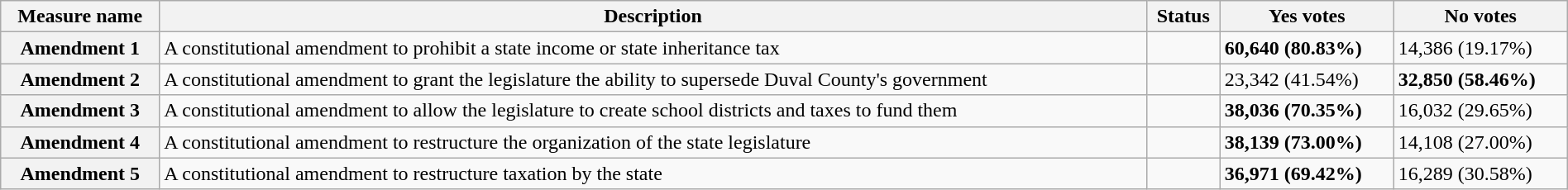<table class="wikitable sortable plainrowheaders" style="width:100%">
<tr>
<th scope="col">Measure name</th>
<th class="unsortable" scope="col">Description</th>
<th scope="col">Status</th>
<th scope="col">Yes votes</th>
<th scope="col">No votes</th>
</tr>
<tr>
<th scope="row">Amendment 1</th>
<td>A constitutional amendment to prohibit a state income or state inheritance tax</td>
<td></td>
<td><strong>60,640 (80.83%)</strong></td>
<td>14,386 (19.17%)</td>
</tr>
<tr>
<th scope="row">Amendment 2</th>
<td>A constitutional amendment to grant the legislature the ability to supersede Duval County's government</td>
<td></td>
<td>23,342 (41.54%)</td>
<td><strong>32,850 (58.46%)</strong></td>
</tr>
<tr>
<th scope="row">Amendment 3</th>
<td>A constitutional amendment to allow the legislature to create school districts and taxes to fund them</td>
<td></td>
<td><strong>38,036 (70.35%)</strong></td>
<td>16,032 (29.65%)</td>
</tr>
<tr>
<th scope="row">Amendment 4</th>
<td>A constitutional amendment to restructure the organization of the state legislature</td>
<td></td>
<td><strong>38,139 (73.00%)</strong></td>
<td>14,108 (27.00%)</td>
</tr>
<tr>
<th scope="row">Amendment 5</th>
<td>A constitutional amendment to restructure taxation by the state</td>
<td></td>
<td><strong>36,971 (69.42%)</strong></td>
<td>16,289 (30.58%)</td>
</tr>
</table>
